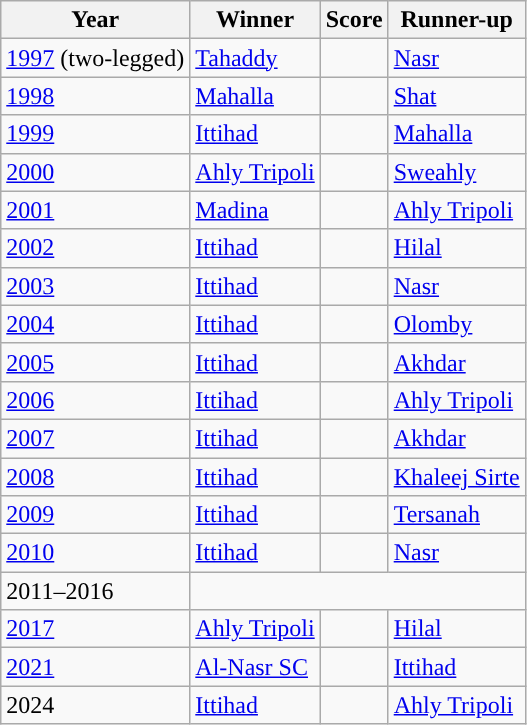<table class="wikitable">
<tr>
<th>Year</th>
<th>Winner</th>
<th>Score</th>
<th>Runner-up</th>
</tr>
<tr>
<td><a href='#'>1997</a> (two-legged)</td>
<td><a href='#'>Tahaddy</a></td>
<td></td>
<td><a href='#'>Nasr</a></td>
</tr>
<tr>
<td><a href='#'>1998</a></td>
<td><a href='#'>Mahalla</a></td>
<td></td>
<td><a href='#'>Shat</a></td>
</tr>
<tr>
<td><a href='#'>1999</a></td>
<td><a href='#'>Ittihad</a></td>
<td></td>
<td><a href='#'>Mahalla</a></td>
</tr>
<tr>
<td><a href='#'>2000</a></td>
<td><a href='#'>Ahly Tripoli</a></td>
<td></td>
<td><a href='#'>Sweahly</a></td>
</tr>
<tr>
<td><a href='#'>2001</a></td>
<td><a href='#'>Madina</a></td>
<td></td>
<td><a href='#'>Ahly Tripoli</a></td>
</tr>
<tr>
<td><a href='#'>2002</a></td>
<td><a href='#'>Ittihad</a></td>
<td></td>
<td><a href='#'>Hilal</a></td>
</tr>
<tr>
<td><a href='#'>2003</a></td>
<td><a href='#'>Ittihad</a></td>
<td></td>
<td><a href='#'>Nasr</a></td>
</tr>
<tr>
<td><a href='#'>2004</a></td>
<td><a href='#'>Ittihad</a></td>
<td></td>
<td><a href='#'>Olomby</a></td>
</tr>
<tr>
<td><a href='#'>2005</a></td>
<td><a href='#'>Ittihad</a></td>
<td></td>
<td><a href='#'>Akhdar</a></td>
</tr>
<tr>
<td><a href='#'>2006</a></td>
<td><a href='#'>Ittihad</a></td>
<td></td>
<td><a href='#'>Ahly Tripoli</a></td>
</tr>
<tr>
<td><a href='#'>2007</a></td>
<td><a href='#'>Ittihad</a></td>
<td></td>
<td><a href='#'>Akhdar</a></td>
</tr>
<tr>
<td><a href='#'>2008</a></td>
<td><a href='#'>Ittihad</a></td>
<td></td>
<td><a href='#'>Khaleej Sirte</a></td>
</tr>
<tr>
<td><a href='#'>2009</a></td>
<td><a href='#'>Ittihad</a></td>
<td></td>
<td><a href='#'>Tersanah</a></td>
</tr>
<tr>
<td><a href='#'>2010</a></td>
<td><a href='#'>Ittihad</a></td>
<td></td>
<td><a href='#'>Nasr</a></td>
</tr>
<tr>
<td>2011–2016</td>
<td colspan="3"></td>
</tr>
<tr>
<td><a href='#'>2017</a></td>
<td><a href='#'>Ahly Tripoli</a></td>
<td></td>
<td><a href='#'>Hilal</a></td>
</tr>
<tr>
<td><a href='#'>2021</a></td>
<td><a href='#'>Al-Nasr SC</a></td>
<td></td>
<td><a href='#'>Ittihad</a></td>
</tr>
<tr>
<td>2024</td>
<td><a href='#'>Ittihad</a></td>
<td></td>
<td><a href='#'>Ahly Tripoli</a></td>
</tr>
</table>
